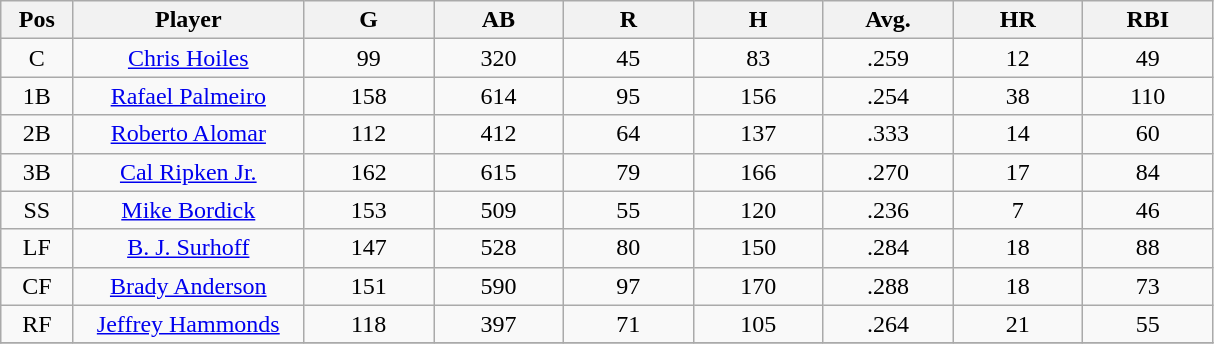<table class="wikitable sortable">
<tr>
<th bgcolor="#DDDDFF" width="5%">Pos</th>
<th bgcolor="#DDDDFF" width="16%">Player</th>
<th bgcolor="#DDDDFF" width="9%">G</th>
<th bgcolor="#DDDDFF" width="9%">AB</th>
<th bgcolor="#DDDDFF" width="9%">R</th>
<th bgcolor="#DDDDFF" width="9%">H</th>
<th bgcolor="#DDDDFF" width="9%">Avg.</th>
<th bgcolor="#DDDDFF" width="9%">HR</th>
<th bgcolor="#DDDDFF" width="9%">RBI</th>
</tr>
<tr align="center">
<td>C</td>
<td><a href='#'>Chris Hoiles</a></td>
<td>99</td>
<td>320</td>
<td>45</td>
<td>83</td>
<td>.259</td>
<td>12</td>
<td>49</td>
</tr>
<tr align="center">
<td>1B</td>
<td><a href='#'>Rafael Palmeiro</a></td>
<td>158</td>
<td>614</td>
<td>95</td>
<td>156</td>
<td>.254</td>
<td>38</td>
<td>110</td>
</tr>
<tr align="center">
<td>2B</td>
<td><a href='#'>Roberto Alomar</a></td>
<td>112</td>
<td>412</td>
<td>64</td>
<td>137</td>
<td>.333</td>
<td>14</td>
<td>60</td>
</tr>
<tr align="center">
<td>3B</td>
<td><a href='#'>Cal Ripken Jr.</a></td>
<td>162</td>
<td>615</td>
<td>79</td>
<td>166</td>
<td>.270</td>
<td>17</td>
<td>84</td>
</tr>
<tr align="center">
<td>SS</td>
<td><a href='#'>Mike Bordick</a></td>
<td>153</td>
<td>509</td>
<td>55</td>
<td>120</td>
<td>.236</td>
<td>7</td>
<td>46</td>
</tr>
<tr align="center">
<td>LF</td>
<td><a href='#'>B. J. Surhoff</a></td>
<td>147</td>
<td>528</td>
<td>80</td>
<td>150</td>
<td>.284</td>
<td>18</td>
<td>88</td>
</tr>
<tr align="center">
<td>CF</td>
<td><a href='#'>Brady Anderson</a></td>
<td>151</td>
<td>590</td>
<td>97</td>
<td>170</td>
<td>.288</td>
<td>18</td>
<td>73</td>
</tr>
<tr align="center">
<td>RF</td>
<td><a href='#'>Jeffrey Hammonds</a></td>
<td>118</td>
<td>397</td>
<td>71</td>
<td>105</td>
<td>.264</td>
<td>21</td>
<td>55</td>
</tr>
<tr align="center">
</tr>
</table>
